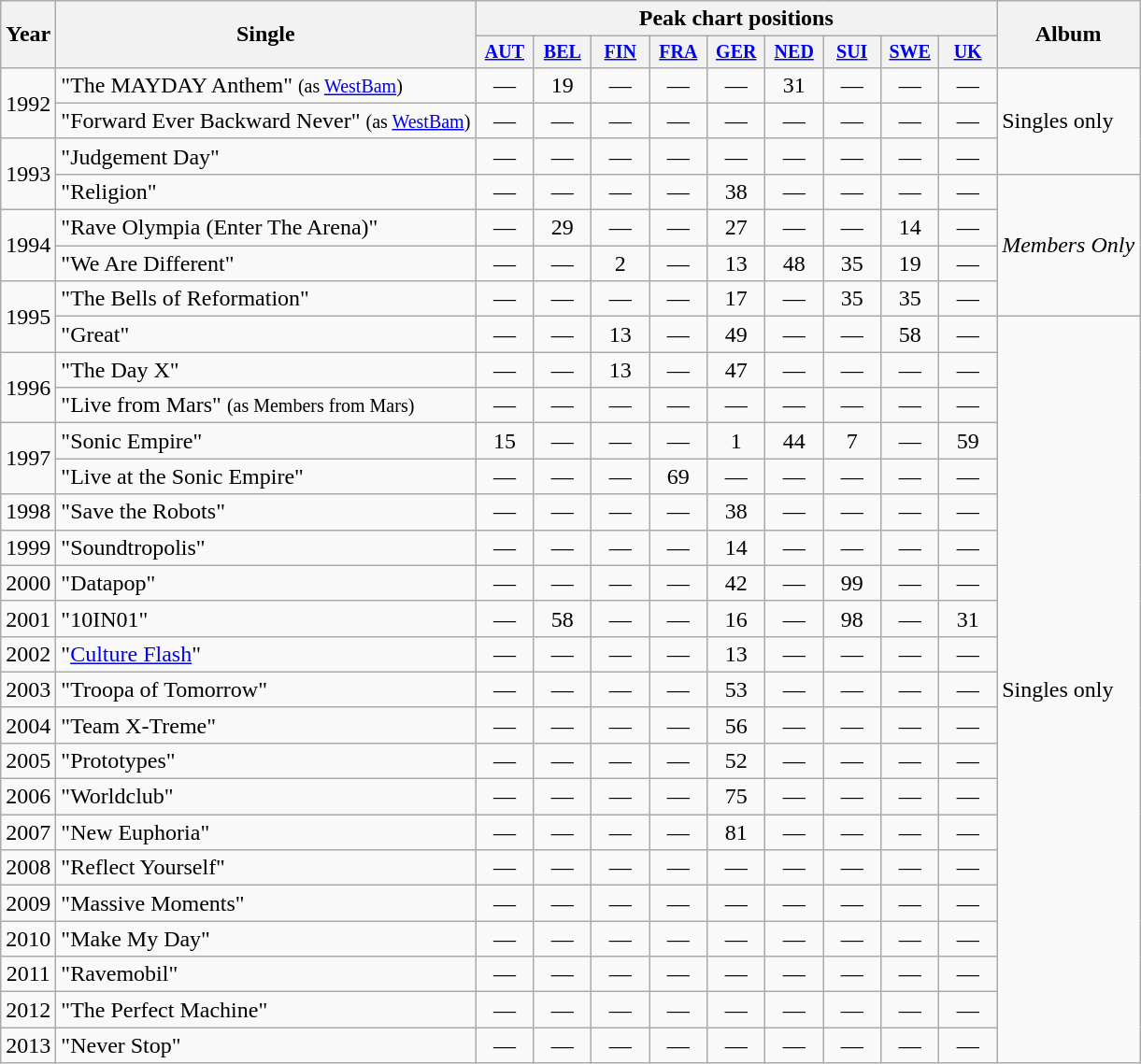<table class="wikitable" style="text-align:center;">
<tr>
<th rowspan="2">Year</th>
<th rowspan="2">Single</th>
<th colspan="9">Peak chart positions</th>
<th rowspan="2">Album</th>
</tr>
<tr style="font-size:smaller;">
<th width="35"><a href='#'>AUT</a><br></th>
<th width="35"><a href='#'>BEL</a><br></th>
<th width="35"><a href='#'>FIN</a><br></th>
<th width="35"><a href='#'>FRA</a><br></th>
<th width="35"><a href='#'>GER</a><br></th>
<th width="35"><a href='#'>NED</a><br></th>
<th width="35"><a href='#'>SUI</a><br></th>
<th width="35"><a href='#'>SWE</a><br></th>
<th width="35"><a href='#'>UK</a></th>
</tr>
<tr>
<td rowspan="2">1992</td>
<td align="left">"The MAYDAY Anthem" <small>(as <a href='#'>WestBam</a>)</small></td>
<td>—</td>
<td>19</td>
<td>—</td>
<td>—</td>
<td>—</td>
<td>31</td>
<td>—</td>
<td>—</td>
<td>—</td>
<td align="left" rowspan="3">Singles only</td>
</tr>
<tr>
<td align="left">"Forward Ever Backward Never" <small>(as <a href='#'>WestBam</a>)</small></td>
<td>—</td>
<td>—</td>
<td>—</td>
<td>—</td>
<td>—</td>
<td>—</td>
<td>—</td>
<td>—</td>
<td>—</td>
</tr>
<tr>
<td rowspan="2">1993</td>
<td align="left">"Judgement Day"</td>
<td>—</td>
<td>—</td>
<td>—</td>
<td>—</td>
<td>—</td>
<td>—</td>
<td>—</td>
<td>—</td>
<td>—</td>
</tr>
<tr>
<td align="left">"Religion"</td>
<td>—</td>
<td>—</td>
<td>—</td>
<td>—</td>
<td>38</td>
<td>—</td>
<td>—</td>
<td>—</td>
<td>—</td>
<td rowspan="4"><em>Members Only</em></td>
</tr>
<tr>
<td rowspan="2">1994</td>
<td align="left">"Rave Olympia (Enter The Arena)"</td>
<td>—</td>
<td>29</td>
<td>—</td>
<td>—</td>
<td>27</td>
<td>—</td>
<td>—</td>
<td>14</td>
<td>—</td>
</tr>
<tr>
<td align="left">"We Are Different"</td>
<td>—</td>
<td>—</td>
<td>2<br></td>
<td>—</td>
<td>13</td>
<td>48</td>
<td>35</td>
<td>19</td>
<td>—</td>
</tr>
<tr>
<td rowspan="2">1995</td>
<td align="left">"The Bells of Reformation"</td>
<td>—</td>
<td>—</td>
<td>—</td>
<td>—</td>
<td>17</td>
<td>—</td>
<td>35</td>
<td>35</td>
<td>—</td>
</tr>
<tr>
<td align="left">"Great"</td>
<td>—</td>
<td>—</td>
<td>13</td>
<td>—</td>
<td>49</td>
<td>—</td>
<td>—</td>
<td>58</td>
<td>—</td>
<td align="left" rowspan="21">Singles only</td>
</tr>
<tr>
<td rowspan="2">1996</td>
<td align="left">"The Day X"</td>
<td>—</td>
<td>—</td>
<td>13</td>
<td>—</td>
<td>47</td>
<td>—</td>
<td>—</td>
<td>—</td>
<td>—</td>
</tr>
<tr>
<td align="left">"Live from Mars" <small>(as Members from Mars)</small></td>
<td>—</td>
<td>—</td>
<td>—</td>
<td>—</td>
<td>—</td>
<td>—</td>
<td>—</td>
<td>—</td>
<td>—</td>
</tr>
<tr>
<td rowspan="2">1997</td>
<td align="left">"Sonic Empire"</td>
<td>15</td>
<td>—</td>
<td>—</td>
<td>—</td>
<td>1</td>
<td>44</td>
<td>7</td>
<td>—</td>
<td>59</td>
</tr>
<tr>
<td align="left">"Live at the Sonic Empire"</td>
<td>—</td>
<td>—</td>
<td>—</td>
<td>69</td>
<td>—</td>
<td>—</td>
<td>—</td>
<td>—</td>
<td>—</td>
</tr>
<tr>
<td>1998</td>
<td align="left">"Save the Robots"</td>
<td>—</td>
<td>—</td>
<td>—</td>
<td>—</td>
<td>38</td>
<td>—</td>
<td>—</td>
<td>—</td>
<td>—</td>
</tr>
<tr>
<td>1999</td>
<td align="left">"Soundtropolis"</td>
<td>—</td>
<td>—</td>
<td>—</td>
<td>—</td>
<td>14</td>
<td>—</td>
<td>—</td>
<td>—</td>
<td>—</td>
</tr>
<tr>
<td>2000</td>
<td align="left">"Datapop"</td>
<td>—</td>
<td>—</td>
<td>—</td>
<td>—</td>
<td>42</td>
<td>—</td>
<td>99</td>
<td>—</td>
<td>—</td>
</tr>
<tr>
<td>2001</td>
<td align="left">"10IN01"</td>
<td>—</td>
<td>58</td>
<td>—</td>
<td>—</td>
<td>16</td>
<td>—</td>
<td>98</td>
<td>—</td>
<td>31</td>
</tr>
<tr>
<td>2002</td>
<td align="left">"<a href='#'>Culture Flash</a>"</td>
<td>—</td>
<td>—</td>
<td>—</td>
<td>—</td>
<td>13</td>
<td>—</td>
<td>—</td>
<td>—</td>
<td>—</td>
</tr>
<tr>
<td>2003</td>
<td align="left">"Troopa of Tomorrow"</td>
<td>—</td>
<td>—</td>
<td>—</td>
<td>—</td>
<td>53</td>
<td>—</td>
<td>—</td>
<td>—</td>
<td>—</td>
</tr>
<tr>
<td>2004</td>
<td align="left">"Team X-Treme"</td>
<td>—</td>
<td>—</td>
<td>—</td>
<td>—</td>
<td>56</td>
<td>—</td>
<td>—</td>
<td>—</td>
<td>—</td>
</tr>
<tr>
<td>2005</td>
<td align="left">"Prototypes"</td>
<td>—</td>
<td>—</td>
<td>—</td>
<td>—</td>
<td>52</td>
<td>—</td>
<td>—</td>
<td>—</td>
<td>—</td>
</tr>
<tr>
<td>2006</td>
<td align="left">"Worldclub"</td>
<td>—</td>
<td>—</td>
<td>—</td>
<td>—</td>
<td>75</td>
<td>—</td>
<td>—</td>
<td>—</td>
<td>—</td>
</tr>
<tr>
<td>2007</td>
<td align="left">"New Euphoria"</td>
<td>—</td>
<td>—</td>
<td>—</td>
<td>—</td>
<td>81</td>
<td>—</td>
<td>—</td>
<td>—</td>
<td>—</td>
</tr>
<tr>
<td>2008</td>
<td align="left">"Reflect Yourself"</td>
<td>—</td>
<td>—</td>
<td>—</td>
<td>—</td>
<td>—</td>
<td>—</td>
<td>—</td>
<td>—</td>
<td>—</td>
</tr>
<tr>
<td>2009</td>
<td align="left">"Massive Moments"</td>
<td>—</td>
<td>—</td>
<td>—</td>
<td>—</td>
<td>—</td>
<td>—</td>
<td>—</td>
<td>—</td>
<td>—</td>
</tr>
<tr>
<td>2010</td>
<td align="left">"Make My Day"</td>
<td>—</td>
<td>—</td>
<td>—</td>
<td>—</td>
<td>—</td>
<td>—</td>
<td>—</td>
<td>—</td>
<td>—</td>
</tr>
<tr>
<td>2011</td>
<td align="left">"Ravemobil"</td>
<td>—</td>
<td>—</td>
<td>—</td>
<td>—</td>
<td>—</td>
<td>—</td>
<td>—</td>
<td>—</td>
<td>—</td>
</tr>
<tr>
<td>2012</td>
<td align="left">"The Perfect Machine"</td>
<td>—</td>
<td>—</td>
<td>—</td>
<td>—</td>
<td>—</td>
<td>—</td>
<td>—</td>
<td>—</td>
<td>—</td>
</tr>
<tr>
<td>2013</td>
<td align="left">"Never Stop"</td>
<td>—</td>
<td>—</td>
<td>—</td>
<td>—</td>
<td>—</td>
<td>—</td>
<td>—</td>
<td>—</td>
<td>—</td>
</tr>
</table>
